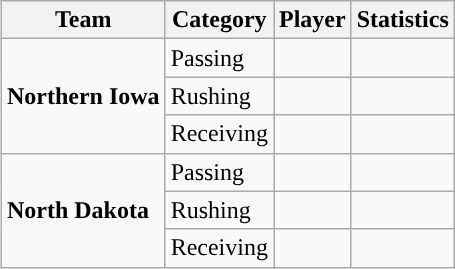<table class="wikitable" style="float: right;">
<tr>
<th>Team</th>
<th>Category</th>
<th>Player</th>
<th>Statistics</th>
</tr>
<tr>
<td rowspan=3><strong>Northern Iowa</strong></td>
<td>Passing</td>
<td></td>
<td></td>
</tr>
<tr>
<td>Rushing</td>
<td></td>
<td></td>
</tr>
<tr>
<td>Receiving</td>
<td></td>
<td></td>
</tr>
<tr>
<td rowspan=3><strong>North Dakota</strong></td>
<td>Passing</td>
<td></td>
<td></td>
</tr>
<tr>
<td>Rushing</td>
<td></td>
<td></td>
</tr>
<tr>
<td>Receiving</td>
<td></td>
<td></td>
</tr>
</table>
